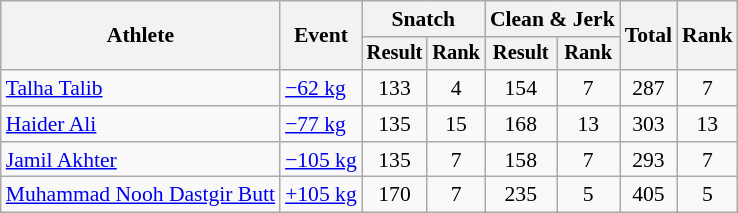<table class="wikitable" style="font-size:90%">
<tr>
<th rowspan="2">Athlete</th>
<th rowspan="2">Event</th>
<th colspan="2">Snatch</th>
<th colspan="2">Clean & Jerk</th>
<th rowspan="2">Total</th>
<th rowspan="2">Rank</th>
</tr>
<tr style="font-size:95%">
<th>Result</th>
<th>Rank</th>
<th>Result</th>
<th>Rank</th>
</tr>
<tr align=center>
<td align=left><a href='#'>Talha Talib</a></td>
<td align=left><a href='#'>−62 kg</a></td>
<td>133</td>
<td>4</td>
<td>154</td>
<td>7</td>
<td>287</td>
<td>7</td>
</tr>
<tr align=center>
<td align=left><a href='#'>Haider Ali</a></td>
<td align=left><a href='#'>−77 kg</a></td>
<td>135</td>
<td>15</td>
<td>168</td>
<td>13</td>
<td>303</td>
<td>13</td>
</tr>
<tr align=center>
<td align=left><a href='#'>Jamil Akhter</a></td>
<td align=left><a href='#'>−105 kg</a></td>
<td>135</td>
<td>7</td>
<td>158</td>
<td>7</td>
<td>293</td>
<td>7</td>
</tr>
<tr align=center>
<td align=left><a href='#'>Muhammad Nooh Dastgir Butt</a></td>
<td align=left><a href='#'>+105 kg</a></td>
<td>170</td>
<td>7</td>
<td>235</td>
<td>5</td>
<td>405</td>
<td>5</td>
</tr>
</table>
